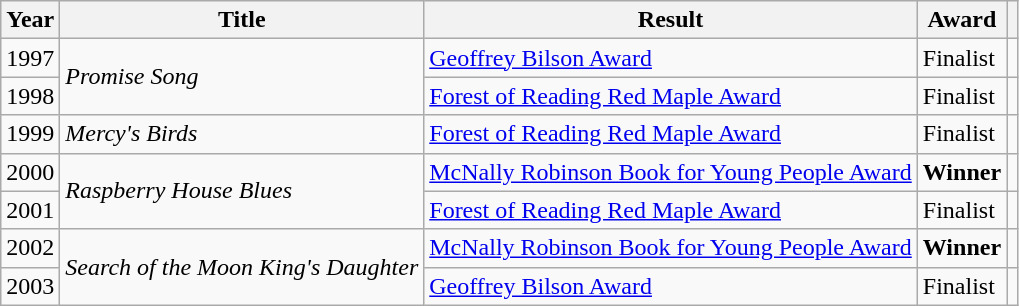<table class="wikitable sortable mw-collapsible">
<tr>
<th>Year</th>
<th>Title</th>
<th>Result</th>
<th>Award</th>
<th></th>
</tr>
<tr>
<td>1997</td>
<td rowspan="2"><em>Promise Song</em></td>
<td><a href='#'>Geoffrey Bilson Award</a></td>
<td>Finalist</td>
<td></td>
</tr>
<tr>
<td>1998</td>
<td><a href='#'>Forest of Reading Red Maple Award</a></td>
<td>Finalist</td>
<td></td>
</tr>
<tr>
<td>1999</td>
<td><em>Mercy's Birds</em></td>
<td><a href='#'>Forest of Reading Red Maple Award</a></td>
<td>Finalist</td>
<td></td>
</tr>
<tr>
<td>2000</td>
<td rowspan="2"><em>Raspberry House Blues</em></td>
<td><a href='#'>McNally Robinson Book for Young People Award</a></td>
<td><strong>Winner</strong></td>
<td></td>
</tr>
<tr>
<td>2001</td>
<td><a href='#'>Forest of Reading Red Maple Award</a></td>
<td>Finalist</td>
<td></td>
</tr>
<tr>
<td>2002</td>
<td rowspan="2"><em>Search of the Moon King's Daughter</em></td>
<td><a href='#'>McNally Robinson Book for Young People Award</a></td>
<td><strong>Winner</strong></td>
<td></td>
</tr>
<tr>
<td>2003</td>
<td><a href='#'>Geoffrey Bilson Award</a></td>
<td>Finalist</td>
<td></td>
</tr>
</table>
